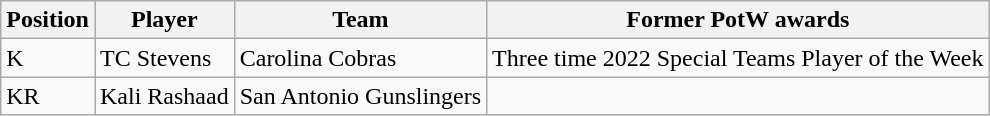<table class="wikitable">
<tr>
<th>Position</th>
<th>Player</th>
<th>Team</th>
<th>Former PotW awards</th>
</tr>
<tr>
<td>K</td>
<td>TC Stevens</td>
<td>Carolina Cobras</td>
<td>Three time 2022 Special Teams Player of the Week</td>
</tr>
<tr>
<td>KR</td>
<td>Kali Rashaad</td>
<td>San Antonio Gunslingers</td>
<td></td>
</tr>
</table>
